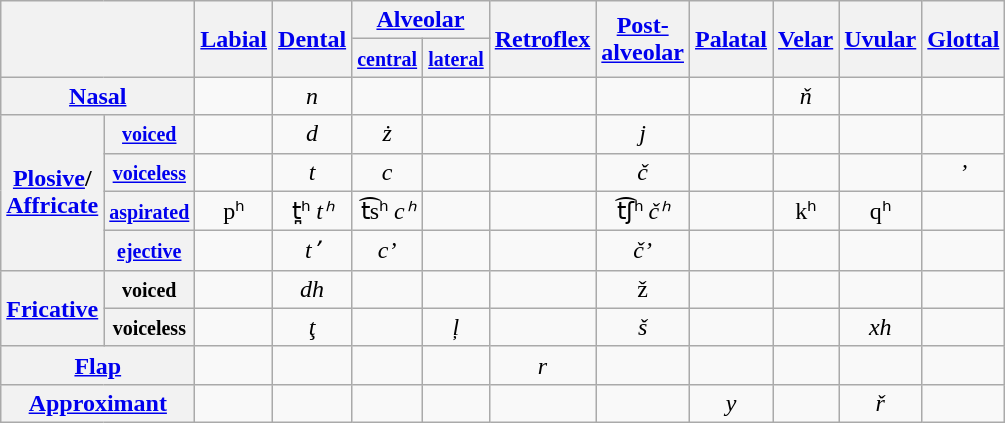<table class="wikitable" style="text-align:center">
<tr>
<th colspan="2" rowspan="2"></th>
<th rowspan="2"><a href='#'>Labial</a></th>
<th rowspan="2"><a href='#'>Dental</a></th>
<th colspan="2"><a href='#'>Alveolar</a></th>
<th rowspan="2"><a href='#'>Retroflex</a></th>
<th rowspan="2"><a href='#'>Post-<br>alveolar</a></th>
<th rowspan="2"><a href='#'>Palatal</a></th>
<th rowspan="2"><a href='#'>Velar</a></th>
<th rowspan="2"><a href='#'>Uvular</a></th>
<th rowspan="2"><a href='#'>Glottal</a></th>
</tr>
<tr>
<th><small><a href='#'>central</a></small></th>
<th><small><a href='#'>lateral</a></small></th>
</tr>
<tr>
<th colspan="2"><a href='#'>Nasal</a></th>
<td></td>
<td> <em>n</em></td>
<td></td>
<td></td>
<td></td>
<td></td>
<td></td>
<td> <em>ň</em></td>
<td></td>
<td></td>
</tr>
<tr>
<th rowspan="4"><a href='#'>Plosive</a>/<br><a href='#'>Affricate</a></th>
<th><small><a href='#'>voiced</a></small></th>
<td></td>
<td> <em>d</em></td>
<td> <em>ż</em></td>
<td></td>
<td></td>
<td> <em>j</em></td>
<td></td>
<td></td>
<td></td>
<td></td>
</tr>
<tr>
<th><small><a href='#'>voiceless</a></small></th>
<td></td>
<td> <em>t</em></td>
<td> <em>c</em></td>
<td></td>
<td></td>
<td> <em>č</em></td>
<td></td>
<td></td>
<td></td>
<td> <em>’</em></td>
</tr>
<tr>
<th><small><a href='#'>aspirated</a></small></th>
<td>pʰ</td>
<td>t̪ʰ <em>tʰ</em></td>
<td>t͡sʰ <em>cʰ</em></td>
<td></td>
<td></td>
<td>t͡ʃʰ <em>čʰ</em></td>
<td></td>
<td>kʰ</td>
<td>qʰ</td>
<td></td>
</tr>
<tr>
<th><small><a href='#'>ejective</a></small></th>
<td></td>
<td> <em>tʼ</em></td>
<td> <em>c’</em></td>
<td></td>
<td></td>
<td> <em>č’</em></td>
<td></td>
<td></td>
<td></td>
<td></td>
</tr>
<tr>
<th rowspan="2"><a href='#'>Fricative</a></th>
<th><small>voiced</small></th>
<td></td>
<td> <em>dh</em></td>
<td></td>
<td></td>
<td></td>
<td> ž</td>
<td></td>
<td></td>
<td></td>
<td></td>
</tr>
<tr>
<th><small>voiceless</small></th>
<td></td>
<td> <em>ţ</em></td>
<td></td>
<td> <em>ļ</em></td>
<td></td>
<td> <em>š</em></td>
<td></td>
<td></td>
<td> <em>xh</em></td>
<td></td>
</tr>
<tr>
<th colspan="2"><a href='#'>Flap</a></th>
<td></td>
<td></td>
<td></td>
<td></td>
<td> <em>r</em></td>
<td></td>
<td></td>
<td></td>
<td></td>
<td></td>
</tr>
<tr>
<th colspan="2"><a href='#'>Approximant</a></th>
<td></td>
<td></td>
<td></td>
<td></td>
<td></td>
<td></td>
<td> <em>y</em></td>
<td></td>
<td> <em>ř</em></td>
<td></td>
</tr>
</table>
